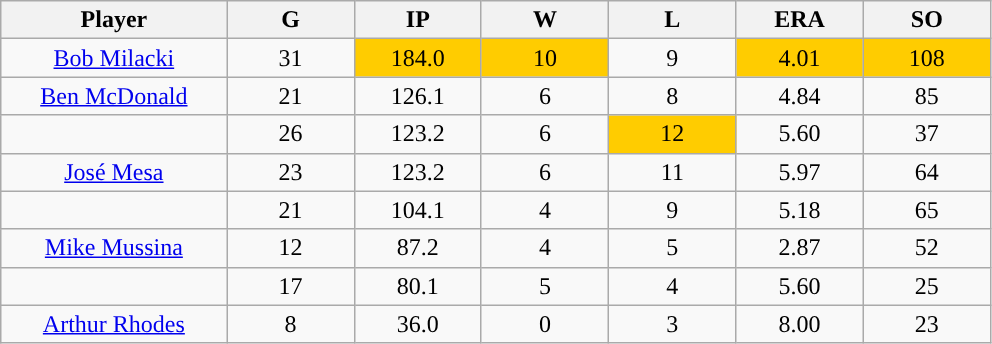<table class="wikitable sortable">
<tr>
<th bgcolor="#DDDDFF" width="16%">Player</th>
<th bgcolor="#DDDDFF" width="9%">G</th>
<th bgcolor="#DDDDFF" width="9%">IP</th>
<th bgcolor="#DDDDFF" width="9%">W</th>
<th bgcolor="#DDDDFF" width="9%">L</th>
<th bgcolor="#DDDDFF" width="9%">ERA</th>
<th bgcolor="#DDDDFF" width="9%">SO</th>
</tr>
<tr align="center">
<td><a href='#'>Bob Milacki</a></td>
<td>31</td>
<td style="background:#fc0;">184.0</td>
<td style="background:#fc0;">10</td>
<td>9</td>
<td style="background:#fc0;">4.01</td>
<td style="background:#fc0;">108</td>
</tr>
<tr align=center>
<td><a href='#'>Ben McDonald</a></td>
<td>21</td>
<td>126.1</td>
<td>6</td>
<td>8</td>
<td>4.84</td>
<td>85</td>
</tr>
<tr align=center>
<td></td>
<td>26</td>
<td>123.2</td>
<td>6</td>
<td style="background:#fc0;'">12</td>
<td>5.60</td>
<td>37</td>
</tr>
<tr align="center">
<td><a href='#'>José Mesa</a></td>
<td>23</td>
<td>123.2</td>
<td>6</td>
<td>11</td>
<td>5.97</td>
<td>64</td>
</tr>
<tr align=center>
<td></td>
<td>21</td>
<td>104.1</td>
<td>4</td>
<td>9</td>
<td>5.18</td>
<td>65</td>
</tr>
<tr align="center">
<td><a href='#'>Mike Mussina</a></td>
<td>12</td>
<td>87.2</td>
<td>4</td>
<td>5</td>
<td>2.87</td>
<td>52</td>
</tr>
<tr align=center>
<td></td>
<td>17</td>
<td>80.1</td>
<td>5</td>
<td>4</td>
<td>5.60</td>
<td>25</td>
</tr>
<tr align="center">
<td><a href='#'>Arthur Rhodes</a></td>
<td>8</td>
<td>36.0</td>
<td>0</td>
<td>3</td>
<td>8.00</td>
<td>23</td>
</tr>
</table>
